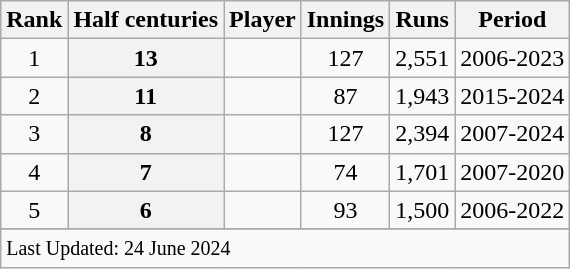<table class="wikitable plainrowheaders sortable">
<tr>
<th scope=col>Rank</th>
<th scope=col>Half centuries</th>
<th scope=col>Player</th>
<th scope=col>Innings</th>
<th scope=col>Runs</th>
<th scope=col>Period</th>
</tr>
<tr>
<td align=center>1</td>
<th scope=row style=text-align:center;>13</th>
<td></td>
<td align=center>127</td>
<td align=center>2,551</td>
<td>2006-2023</td>
</tr>
<tr>
<td align=center>2</td>
<th scope=row style=text-align:center;>11</th>
<td></td>
<td align=center>87</td>
<td align=center>1,943</td>
<td>2015-2024</td>
</tr>
<tr>
<td align=center>3</td>
<th scope=row style=text-align:center;>8</th>
<td></td>
<td align=center>127</td>
<td align=center>2,394</td>
<td>2007-2024</td>
</tr>
<tr>
<td align=center>4</td>
<th scope=row style=text-align:center;>7</th>
<td></td>
<td align=center>74</td>
<td align=center>1,701</td>
<td>2007-2020</td>
</tr>
<tr>
<td align=center>5</td>
<th scope=row style=text-align:center;>6</th>
<td></td>
<td align=center>93</td>
<td align=center>1,500</td>
<td>2006-2022</td>
</tr>
<tr>
</tr>
<tr class=sortbottom>
<td colspan=6><small>Last Updated: 24 June 2024</small></td>
</tr>
</table>
